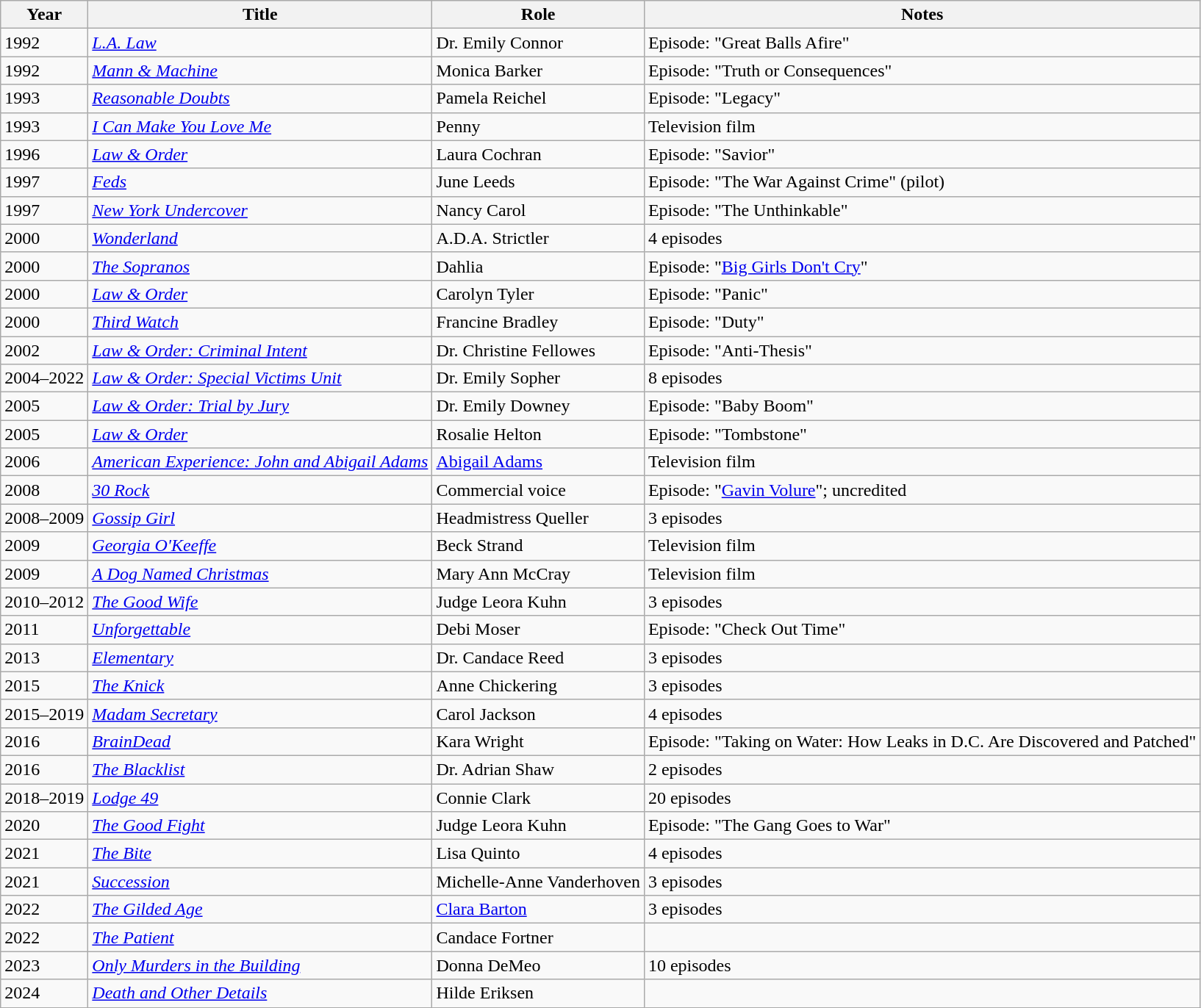<table class="wikitable sortable">
<tr>
<th>Year</th>
<th>Title</th>
<th>Role</th>
<th class="unsortable">Notes</th>
</tr>
<tr>
<td>1992</td>
<td><em><a href='#'>L.A. Law</a></em></td>
<td>Dr. Emily Connor</td>
<td>Episode: "Great Balls Afire"</td>
</tr>
<tr>
<td>1992</td>
<td><em><a href='#'>Mann & Machine</a></em></td>
<td>Monica Barker</td>
<td>Episode: "Truth or Consequences"</td>
</tr>
<tr>
<td>1993</td>
<td><em><a href='#'>Reasonable Doubts</a></em></td>
<td>Pamela Reichel</td>
<td>Episode: "Legacy"</td>
</tr>
<tr>
<td>1993</td>
<td><em><a href='#'>I Can Make You Love Me</a></em></td>
<td>Penny</td>
<td>Television film</td>
</tr>
<tr>
<td>1996</td>
<td><em><a href='#'>Law & Order</a></em></td>
<td>Laura Cochran</td>
<td>Episode: "Savior"</td>
</tr>
<tr>
<td>1997</td>
<td><em><a href='#'>Feds</a></em></td>
<td>June Leeds</td>
<td>Episode: "The War Against Crime" (pilot)</td>
</tr>
<tr>
<td>1997</td>
<td><em><a href='#'>New York Undercover</a></em></td>
<td>Nancy Carol</td>
<td>Episode: "The Unthinkable"</td>
</tr>
<tr>
<td>2000</td>
<td><em><a href='#'>Wonderland</a></em></td>
<td>A.D.A. Strictler</td>
<td>4 episodes</td>
</tr>
<tr>
<td>2000</td>
<td><em><a href='#'>The Sopranos</a></em></td>
<td>Dahlia</td>
<td>Episode: "<a href='#'>Big Girls Don't Cry</a>"</td>
</tr>
<tr>
<td>2000</td>
<td><em><a href='#'>Law & Order</a></em></td>
<td>Carolyn Tyler</td>
<td>Episode: "Panic"</td>
</tr>
<tr>
<td>2000</td>
<td><em><a href='#'>Third Watch</a></em></td>
<td>Francine Bradley</td>
<td>Episode: "Duty"</td>
</tr>
<tr>
<td>2002</td>
<td><em><a href='#'>Law & Order: Criminal Intent</a></em></td>
<td>Dr. Christine Fellowes</td>
<td>Episode: "Anti-Thesis"</td>
</tr>
<tr>
<td>2004–2022</td>
<td><em><a href='#'>Law & Order: Special Victims Unit</a></em></td>
<td>Dr. Emily Sopher</td>
<td>8 episodes</td>
</tr>
<tr>
<td>2005</td>
<td><em><a href='#'>Law & Order: Trial by Jury</a></em></td>
<td>Dr. Emily Downey</td>
<td>Episode: "Baby Boom"</td>
</tr>
<tr>
<td>2005</td>
<td><em><a href='#'>Law & Order</a></em></td>
<td>Rosalie Helton</td>
<td>Episode: "Tombstone"</td>
</tr>
<tr>
<td>2006</td>
<td><em><a href='#'>American Experience: John and Abigail Adams</a></em></td>
<td><a href='#'>Abigail Adams</a></td>
<td>Television film</td>
</tr>
<tr>
<td>2008</td>
<td><em><a href='#'>30 Rock</a></em></td>
<td>Commercial voice</td>
<td>Episode: "<a href='#'>Gavin Volure</a>"; uncredited</td>
</tr>
<tr>
<td>2008–2009</td>
<td><em><a href='#'>Gossip Girl</a></em></td>
<td>Headmistress Queller</td>
<td>3 episodes</td>
</tr>
<tr>
<td>2009</td>
<td><em><a href='#'>Georgia O'Keeffe</a></em></td>
<td>Beck Strand</td>
<td>Television film</td>
</tr>
<tr>
<td>2009</td>
<td><em><a href='#'>A Dog Named Christmas</a></em></td>
<td>Mary Ann McCray</td>
<td>Television film</td>
</tr>
<tr>
<td>2010–2012</td>
<td><em><a href='#'>The Good Wife</a></em></td>
<td>Judge Leora Kuhn</td>
<td>3 episodes</td>
</tr>
<tr>
<td>2011</td>
<td><em><a href='#'>Unforgettable</a></em></td>
<td>Debi Moser</td>
<td>Episode: "Check Out Time"</td>
</tr>
<tr>
<td>2013</td>
<td><em><a href='#'>Elementary</a></em></td>
<td>Dr. Candace Reed</td>
<td>3 episodes</td>
</tr>
<tr>
<td>2015</td>
<td><em><a href='#'>The Knick</a></em></td>
<td>Anne Chickering</td>
<td>3 episodes</td>
</tr>
<tr>
<td>2015–2019</td>
<td><em><a href='#'>Madam Secretary</a></em></td>
<td>Carol Jackson</td>
<td>4 episodes</td>
</tr>
<tr>
<td>2016</td>
<td><em><a href='#'>BrainDead</a></em></td>
<td>Kara Wright</td>
<td>Episode: "Taking on Water: How Leaks in D.C. Are Discovered and Patched"</td>
</tr>
<tr>
<td>2016</td>
<td><em><a href='#'>The Blacklist</a></em></td>
<td>Dr. Adrian Shaw</td>
<td>2 episodes</td>
</tr>
<tr>
<td>2018–2019</td>
<td><em><a href='#'>Lodge 49</a></em></td>
<td>Connie Clark</td>
<td>20 episodes</td>
</tr>
<tr>
<td>2020</td>
<td><em><a href='#'>The Good Fight</a></em></td>
<td>Judge Leora Kuhn</td>
<td>Episode: "The Gang Goes to War"</td>
</tr>
<tr>
<td>2021</td>
<td><em><a href='#'>The Bite</a></em></td>
<td>Lisa Quinto</td>
<td>4 episodes</td>
</tr>
<tr>
<td>2021</td>
<td><em><a href='#'>Succession</a></em></td>
<td>Michelle-Anne Vanderhoven</td>
<td>3 episodes</td>
</tr>
<tr>
<td>2022</td>
<td><em><a href='#'>The Gilded Age</a></em></td>
<td><a href='#'>Clara Barton</a></td>
<td>3 episodes</td>
</tr>
<tr>
<td>2022</td>
<td><em><a href='#'>The Patient</a></em></td>
<td>Candace Fortner</td>
<td></td>
</tr>
<tr>
<td>2023</td>
<td><em><a href='#'>Only Murders in the Building</a></em></td>
<td>Donna DeMeo</td>
<td>10 episodes</td>
</tr>
<tr>
<td>2024</td>
<td><em><a href='#'>Death and Other Details</a></em></td>
<td>Hilde Eriksen</td>
<td></td>
</tr>
</table>
